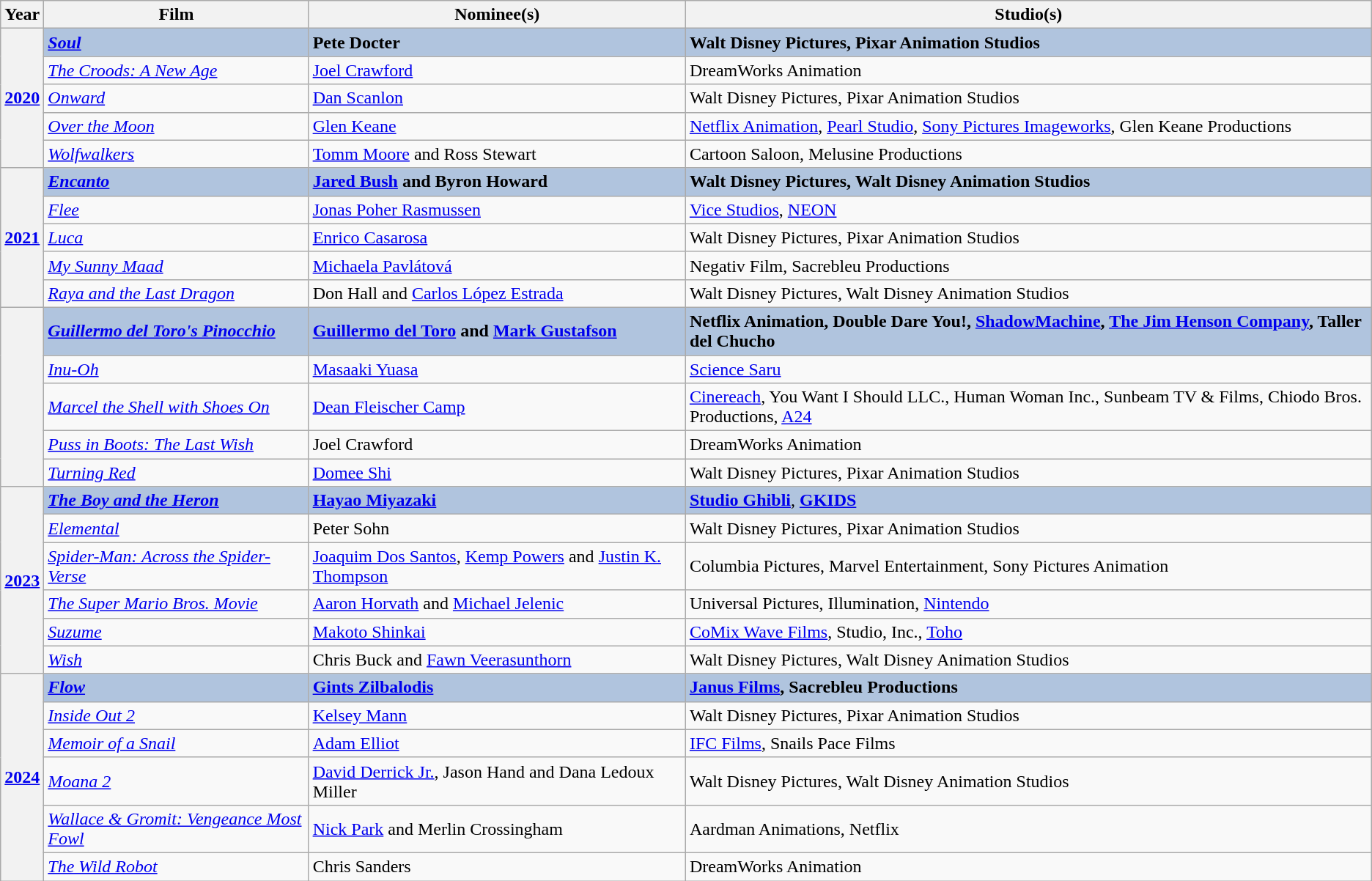<table class="wikitable sortable">
<tr>
<th>Year</th>
<th>Film</th>
<th>Nominee(s)</th>
<th>Studio(s)</th>
</tr>
<tr>
<th rowspan="5" style="text-align:center;"><a href='#'>2020</a></th>
<td style="background:#B0C4DE;"><strong><em><a href='#'>Soul</a></em></strong></td>
<td style="background:#B0C4DE;"><strong>Pete Docter</strong></td>
<td style="background:#B0C4DE;"><strong>Walt Disney Pictures, Pixar Animation Studios</strong></td>
</tr>
<tr>
<td><em><a href='#'>The Croods: A New Age</a></em></td>
<td><a href='#'>Joel Crawford</a></td>
<td>DreamWorks Animation</td>
</tr>
<tr>
<td><em><a href='#'>Onward</a></em></td>
<td><a href='#'>Dan Scanlon</a></td>
<td>Walt Disney Pictures, Pixar Animation Studios</td>
</tr>
<tr>
<td><em><a href='#'>Over the Moon</a></em></td>
<td><a href='#'>Glen Keane</a></td>
<td><a href='#'>Netflix Animation</a>, <a href='#'>Pearl Studio</a>, <a href='#'>Sony Pictures Imageworks</a>, Glen Keane Productions</td>
</tr>
<tr>
<td><em><a href='#'>Wolfwalkers</a></em></td>
<td><a href='#'>Tomm Moore</a> and Ross Stewart</td>
<td>Cartoon Saloon, Melusine Productions</td>
</tr>
<tr>
<th rowspan="5" style="text-align:center;"><a href='#'>2021</a></th>
<td style="background:#B0C4DE;"><strong><em><a href='#'>Encanto</a></em></strong></td>
<td style="background:#B0C4DE;"><strong><a href='#'>Jared Bush</a> and Byron Howard</strong></td>
<td style="background:#B0C4DE;"><strong>Walt Disney Pictures, Walt Disney Animation Studios</strong></td>
</tr>
<tr>
<td><em><a href='#'>Flee</a></em></td>
<td><a href='#'>Jonas Poher Rasmussen</a></td>
<td><a href='#'>Vice Studios</a>, <a href='#'>NEON</a></td>
</tr>
<tr>
<td><em><a href='#'>Luca</a></em></td>
<td><a href='#'>Enrico Casarosa</a></td>
<td>Walt Disney Pictures, Pixar Animation Studios</td>
</tr>
<tr>
<td><em><a href='#'>My Sunny Maad</a></em></td>
<td><a href='#'>Michaela Pavlátová</a></td>
<td>Negativ Film, Sacrebleu Productions</td>
</tr>
<tr>
<td><em><a href='#'>Raya and the Last Dragon</a></em></td>
<td>Don Hall and <a href='#'>Carlos López Estrada</a></td>
<td>Walt Disney Pictures, Walt Disney Animation Studios</td>
</tr>
<tr>
<th rowspan="5"></th>
<td style="background:#B0C4DE;"><strong><em><a href='#'>Guillermo del Toro's Pinocchio</a></em></strong></td>
<td style="background:#B0C4DE;"><strong><a href='#'>Guillermo del Toro</a> and <a href='#'>Mark Gustafson</a></strong></td>
<td style="background:#B0C4DE;"><strong>Netflix Animation, Double Dare You!, <a href='#'>ShadowMachine</a>, <a href='#'>The Jim Henson Company</a>, Taller del Chucho</strong></td>
</tr>
<tr>
<td><em><a href='#'>Inu-Oh</a></em></td>
<td><a href='#'>Masaaki Yuasa</a></td>
<td><a href='#'>Science Saru</a></td>
</tr>
<tr>
<td><em><a href='#'>Marcel the Shell with Shoes On</a></em></td>
<td><a href='#'>Dean Fleischer Camp</a></td>
<td><a href='#'>Cinereach</a>, You Want I Should LLC., Human Woman Inc., Sunbeam TV & Films, Chiodo Bros. Productions, <a href='#'>A24</a></td>
</tr>
<tr>
<td><em><a href='#'>Puss in Boots: The Last Wish</a></em></td>
<td>Joel Crawford</td>
<td>DreamWorks Animation</td>
</tr>
<tr>
<td><em><a href='#'>Turning Red</a></em></td>
<td><a href='#'>Domee Shi</a></td>
<td>Walt Disney Pictures, Pixar Animation Studios</td>
</tr>
<tr>
<th rowspan="6" style="text-align:center;"><a href='#'>2023</a></th>
<td style="background:#B0C4DE;"><strong><em><a href='#'>The Boy and the Heron</a></em></strong></td>
<td style="background:#B0C4DE;"><strong><a href='#'>Hayao Miyazaki</a></strong></td>
<td style="background:#B0C4DE;"><strong><a href='#'>Studio Ghibli</a></strong>, <strong><a href='#'>GKIDS</a></strong></td>
</tr>
<tr>
<td><em><a href='#'>Elemental</a></em></td>
<td>Peter Sohn</td>
<td>Walt Disney Pictures, Pixar Animation Studios</td>
</tr>
<tr>
<td><em><a href='#'>Spider-Man: Across the Spider-Verse</a></em></td>
<td><a href='#'>Joaquim Dos Santos</a>, <a href='#'>Kemp Powers</a> and <a href='#'>Justin K. Thompson</a></td>
<td>Columbia Pictures, Marvel Entertainment, Sony Pictures Animation</td>
</tr>
<tr>
<td><em><a href='#'>The Super Mario Bros. Movie</a></em></td>
<td><a href='#'>Aaron Horvath</a> and <a href='#'>Michael Jelenic</a></td>
<td>Universal Pictures, Illumination, <a href='#'>Nintendo</a></td>
</tr>
<tr>
<td><em><a href='#'>Suzume</a></em></td>
<td><a href='#'>Makoto Shinkai</a></td>
<td><a href='#'>CoMix Wave Films</a>, Studio, Inc., <a href='#'>Toho</a></td>
</tr>
<tr>
<td><em><a href='#'>Wish</a></em></td>
<td>Chris Buck and <a href='#'>Fawn Veerasunthorn</a></td>
<td>Walt Disney Pictures, Walt Disney Animation Studios</td>
</tr>
<tr>
<th rowspan="6" style="text-align:center;"><a href='#'>2024</a></th>
<td style="background:#B0C4DE;"><strong><em><a href='#'>Flow</a></em></strong></td>
<td style="background:#B0C4DE;"><strong><a href='#'>Gints Zilbalodis</a></strong></td>
<td style="background:#B0C4DE;"><strong><a href='#'>Janus Films</a>, Sacrebleu Productions</strong></td>
</tr>
<tr>
<td><em><a href='#'>Inside Out 2</a></em></td>
<td><a href='#'>Kelsey Mann</a></td>
<td>Walt Disney Pictures, Pixar Animation Studios</td>
</tr>
<tr>
<td><em><a href='#'>Memoir of a Snail</a></em></td>
<td><a href='#'>Adam Elliot</a></td>
<td><a href='#'>IFC Films</a>, Snails Pace Films</td>
</tr>
<tr>
<td><em><a href='#'>Moana 2</a></em></td>
<td><a href='#'>David Derrick Jr.</a>, Jason Hand and Dana Ledoux Miller</td>
<td>Walt Disney Pictures, Walt Disney Animation Studios</td>
</tr>
<tr>
<td><em><a href='#'>Wallace & Gromit: Vengeance Most Fowl</a></em></td>
<td><a href='#'>Nick Park</a> and Merlin Crossingham</td>
<td>Aardman Animations, Netflix</td>
</tr>
<tr>
<td><em><a href='#'>The Wild Robot</a></em></td>
<td>Chris Sanders</td>
<td>DreamWorks Animation</td>
</tr>
</table>
